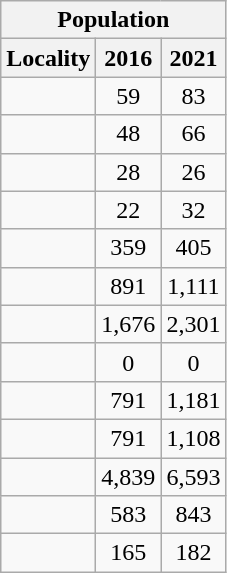<table class="wikitable" style="text-align:center;">
<tr>
<th colspan="3" style="text-align:center;  font-weight:bold">Population</th>
</tr>
<tr>
<th style="text-align:center; background:  font-weight:bold">Locality</th>
<th style="text-align:center; background:  font-weight:bold"><strong>2016</strong></th>
<th style="text-align:center; background:  font-weight:bold"><strong>2021</strong></th>
</tr>
<tr>
<td></td>
<td>59</td>
<td>83</td>
</tr>
<tr>
<td></td>
<td>48</td>
<td>66</td>
</tr>
<tr>
<td></td>
<td>28</td>
<td>26</td>
</tr>
<tr>
<td></td>
<td>22</td>
<td>32</td>
</tr>
<tr>
<td></td>
<td>359</td>
<td>405</td>
</tr>
<tr>
<td></td>
<td>891</td>
<td>1,111</td>
</tr>
<tr>
<td></td>
<td>1,676</td>
<td>2,301</td>
</tr>
<tr>
<td></td>
<td>0</td>
<td>0</td>
</tr>
<tr>
<td></td>
<td>791</td>
<td>1,181</td>
</tr>
<tr>
<td></td>
<td>791</td>
<td>1,108</td>
</tr>
<tr>
<td></td>
<td>4,839</td>
<td>6,593</td>
</tr>
<tr>
<td></td>
<td>583</td>
<td>843</td>
</tr>
<tr>
<td></td>
<td>165</td>
<td>182</td>
</tr>
</table>
